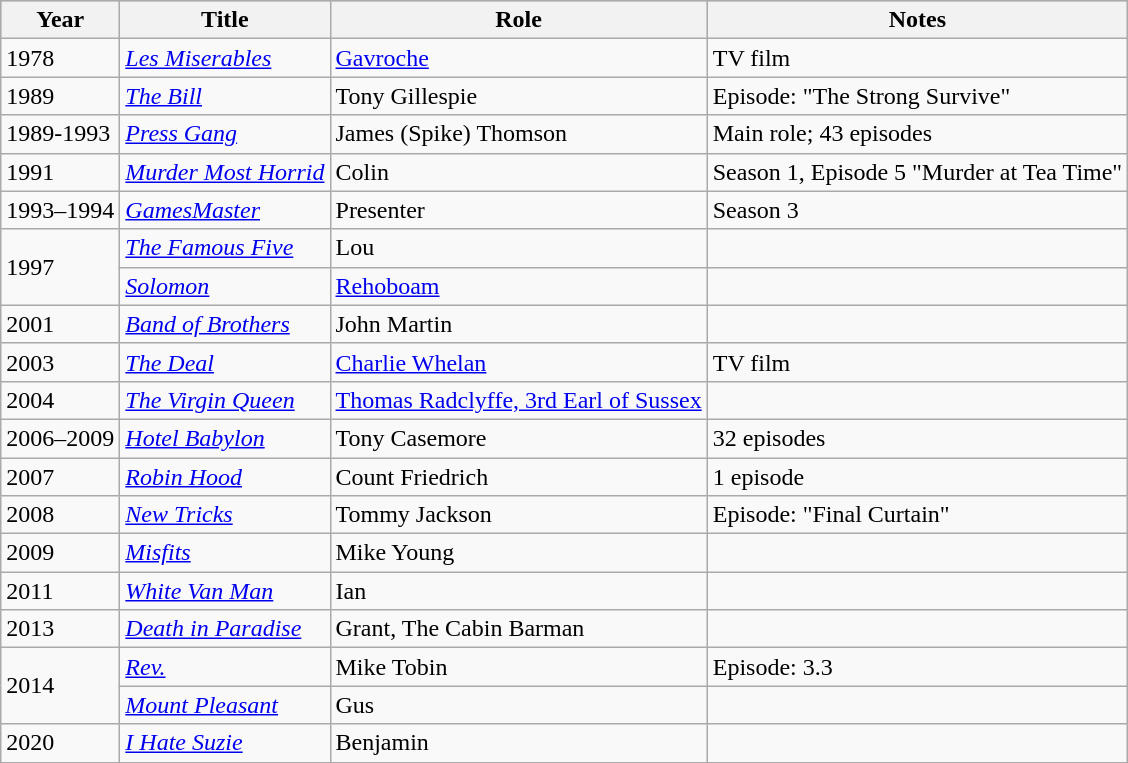<table class="wikitable sortable">
<tr style="background:#b0c4de; text-align:center;">
<th>Year</th>
<th>Title</th>
<th>Role</th>
<th class="unsortable">Notes</th>
</tr>
<tr>
<td>1978</td>
<td><em><a href='#'>Les Miserables</a></em></td>
<td><a href='#'>Gavroche</a></td>
<td>TV film</td>
</tr>
<tr>
<td>1989</td>
<td><em><a href='#'>The Bill</a></em></td>
<td>Tony Gillespie</td>
<td>Episode: "The Strong Survive"</td>
</tr>
<tr>
<td>1989-1993</td>
<td><em><a href='#'>Press Gang</a></em></td>
<td>James (Spike) Thomson</td>
<td>Main role; 43 episodes</td>
</tr>
<tr>
<td>1991</td>
<td><em><a href='#'>Murder Most Horrid</a></em></td>
<td>Colin</td>
<td>Season 1, Episode 5 "Murder at Tea Time"</td>
</tr>
<tr>
<td>1993–1994</td>
<td><em><a href='#'>GamesMaster</a></em></td>
<td>Presenter</td>
<td>Season 3</td>
</tr>
<tr>
<td rowspan="2">1997</td>
<td><em><a href='#'>The Famous Five</a></em></td>
<td>Lou</td>
<td></td>
</tr>
<tr>
<td><em><a href='#'>Solomon</a></em></td>
<td><a href='#'>Rehoboam</a></td>
<td></td>
</tr>
<tr>
<td>2001</td>
<td><em><a href='#'>Band of Brothers</a></em></td>
<td>John Martin</td>
<td></td>
</tr>
<tr>
<td>2003</td>
<td><em><a href='#'>The Deal</a></em></td>
<td><a href='#'>Charlie Whelan</a></td>
<td>TV film</td>
</tr>
<tr>
<td>2004</td>
<td><em><a href='#'>The Virgin Queen</a></em></td>
<td><a href='#'>Thomas Radclyffe, 3rd Earl of Sussex</a></td>
<td></td>
</tr>
<tr>
<td>2006–2009</td>
<td><em><a href='#'>Hotel Babylon</a></em></td>
<td>Tony Casemore</td>
<td>32 episodes</td>
</tr>
<tr>
<td>2007</td>
<td><em><a href='#'>Robin Hood</a></em></td>
<td>Count Friedrich</td>
<td>1 episode</td>
</tr>
<tr>
<td>2008</td>
<td><em><a href='#'>New Tricks</a></em></td>
<td>Tommy Jackson</td>
<td>Episode: "Final Curtain"</td>
</tr>
<tr>
<td>2009</td>
<td><em><a href='#'>Misfits</a></em></td>
<td>Mike Young</td>
<td></td>
</tr>
<tr>
<td>2011</td>
<td><em><a href='#'>White Van Man</a></em></td>
<td>Ian</td>
<td></td>
</tr>
<tr>
<td>2013</td>
<td><em><a href='#'>Death in Paradise</a></em></td>
<td>Grant, The Cabin Barman</td>
<td></td>
</tr>
<tr>
<td rowspan="2">2014</td>
<td><em><a href='#'>Rev.</a></em></td>
<td>Mike Tobin</td>
<td>Episode: 3.3</td>
</tr>
<tr>
<td><em><a href='#'>Mount Pleasant</a></em></td>
<td>Gus</td>
<td></td>
</tr>
<tr>
<td>2020</td>
<td><em><a href='#'>I Hate Suzie</a></em></td>
<td>Benjamin</td>
<td></td>
</tr>
<tr>
</tr>
</table>
